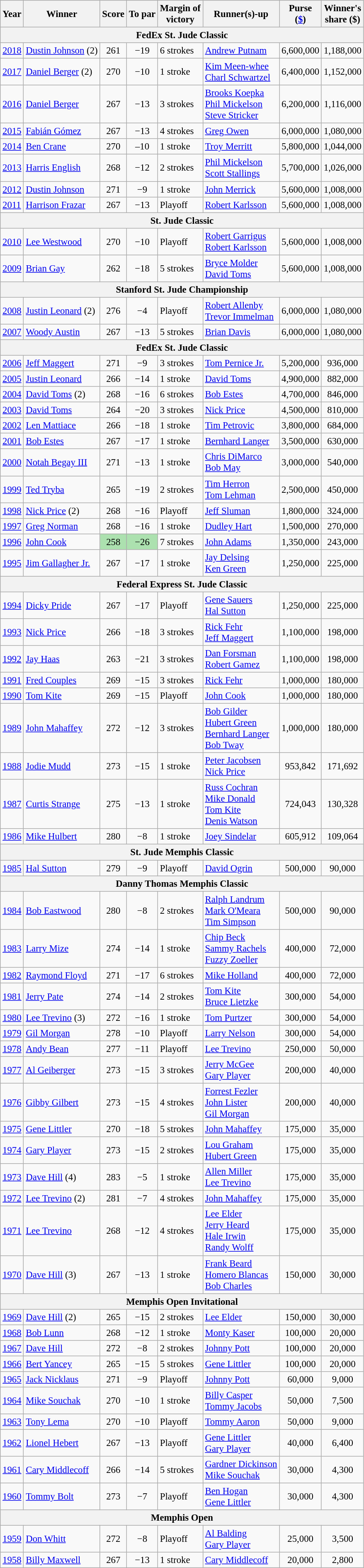<table class="wikitable" style="font-size:95%">
<tr>
<th>Year</th>
<th>Winner</th>
<th>Score</th>
<th>To par</th>
<th>Margin of<br>victory</th>
<th>Runner(s)-up</th>
<th>Purse<br>(<a href='#'>$</a>)</th>
<th>Winner's<br>share ($)</th>
</tr>
<tr>
<th colspan=9>FedEx St. Jude Classic</th>
</tr>
<tr>
<td><a href='#'>2018</a></td>
<td> <a href='#'>Dustin Johnson</a> (2)</td>
<td align=center>261</td>
<td align=center>−19</td>
<td>6 strokes</td>
<td> <a href='#'>Andrew Putnam</a></td>
<td align=center>6,600,000</td>
<td align=center>1,188,000</td>
</tr>
<tr>
<td><a href='#'>2017</a></td>
<td> <a href='#'>Daniel Berger</a> (2)</td>
<td align=center>270</td>
<td align=center>−10</td>
<td>1 stroke</td>
<td> <a href='#'>Kim Meen-whee</a><br> <a href='#'>Charl Schwartzel</a></td>
<td align=center>6,400,000</td>
<td align=center>1,152,000</td>
</tr>
<tr>
<td><a href='#'>2016</a></td>
<td> <a href='#'>Daniel Berger</a></td>
<td align=center>267</td>
<td align=center>−13</td>
<td>3 strokes</td>
<td> <a href='#'>Brooks Koepka</a><br> <a href='#'>Phil Mickelson</a><br> <a href='#'>Steve Stricker</a></td>
<td align=center>6,200,000</td>
<td align=center>1,116,000</td>
</tr>
<tr>
<td><a href='#'>2015</a></td>
<td> <a href='#'>Fabián Gómez</a></td>
<td align=center>267</td>
<td align=center>−13</td>
<td>4 strokes</td>
<td> <a href='#'>Greg Owen</a></td>
<td align=center>6,000,000</td>
<td align=center>1,080,000</td>
</tr>
<tr>
<td><a href='#'>2014</a></td>
<td> <a href='#'>Ben Crane</a></td>
<td align=center>270</td>
<td align=center>–10</td>
<td>1 stroke</td>
<td> <a href='#'>Troy Merritt</a></td>
<td align=center>5,800,000</td>
<td align=center>1,044,000</td>
</tr>
<tr>
<td><a href='#'>2013</a></td>
<td> <a href='#'>Harris English</a></td>
<td align=center>268</td>
<td align=center>−12</td>
<td>2 strokes</td>
<td> <a href='#'>Phil Mickelson</a><br> <a href='#'>Scott Stallings</a></td>
<td align=center>5,700,000</td>
<td align=center>1,026,000</td>
</tr>
<tr>
<td><a href='#'>2012</a></td>
<td> <a href='#'>Dustin Johnson</a></td>
<td align=center>271</td>
<td align=center>−9</td>
<td>1 stroke</td>
<td> <a href='#'>John Merrick</a></td>
<td align=center>5,600,000</td>
<td align=center>1,008,000</td>
</tr>
<tr>
<td><a href='#'>2011</a></td>
<td> <a href='#'>Harrison Frazar</a></td>
<td align=center>267</td>
<td align=center>−13</td>
<td>Playoff</td>
<td> <a href='#'>Robert Karlsson</a></td>
<td align=center>5,600,000</td>
<td align=center>1,008,000</td>
</tr>
<tr>
<th colspan=9>St. Jude Classic</th>
</tr>
<tr>
<td><a href='#'>2010</a></td>
<td> <a href='#'>Lee Westwood</a></td>
<td align=center>270</td>
<td align=center>−10</td>
<td>Playoff</td>
<td> <a href='#'>Robert Garrigus</a><br> <a href='#'>Robert Karlsson</a></td>
<td align=center>5,600,000</td>
<td align=center>1,008,000</td>
</tr>
<tr>
<td><a href='#'>2009</a></td>
<td> <a href='#'>Brian Gay</a></td>
<td align=center>262</td>
<td align=center>−18</td>
<td>5 strokes</td>
<td> <a href='#'>Bryce Molder</a><br> <a href='#'>David Toms</a></td>
<td align=center>5,600,000</td>
<td align=center>1,008,000</td>
</tr>
<tr>
<th colspan=9>Stanford St. Jude Championship</th>
</tr>
<tr>
<td><a href='#'>2008</a></td>
<td> <a href='#'>Justin Leonard</a> (2)</td>
<td align=center>276</td>
<td align=center>−4</td>
<td>Playoff</td>
<td> <a href='#'>Robert Allenby</a><br> <a href='#'>Trevor Immelman</a></td>
<td align=center>6,000,000</td>
<td align=center>1,080,000</td>
</tr>
<tr>
<td><a href='#'>2007</a></td>
<td> <a href='#'>Woody Austin</a></td>
<td align=center>267</td>
<td align=center>−13</td>
<td>5 strokes</td>
<td> <a href='#'>Brian Davis</a></td>
<td align=center>6,000,000</td>
<td align=center>1,080,000</td>
</tr>
<tr>
<th colspan=9>FedEx St. Jude Classic</th>
</tr>
<tr>
<td><a href='#'>2006</a></td>
<td> <a href='#'>Jeff Maggert</a></td>
<td align=center>271</td>
<td align=center>−9</td>
<td>3 strokes</td>
<td> <a href='#'>Tom Pernice Jr.</a></td>
<td align=center>5,200,000</td>
<td align=center>936,000</td>
</tr>
<tr>
<td><a href='#'>2005</a></td>
<td> <a href='#'>Justin Leonard</a></td>
<td align=center>266</td>
<td align=center>−14</td>
<td>1 stroke</td>
<td> <a href='#'>David Toms</a></td>
<td align=center>4,900,000</td>
<td align=center>882,000</td>
</tr>
<tr>
<td><a href='#'>2004</a></td>
<td> <a href='#'>David Toms</a> (2)</td>
<td align=center>268</td>
<td align=center>−16</td>
<td>6 strokes</td>
<td> <a href='#'>Bob Estes</a></td>
<td align=center>4,700,000</td>
<td align=center>846,000</td>
</tr>
<tr>
<td><a href='#'>2003</a></td>
<td> <a href='#'>David Toms</a></td>
<td align=center>264</td>
<td align=center>−20</td>
<td>3 strokes</td>
<td> <a href='#'>Nick Price</a></td>
<td align=center>4,500,000</td>
<td align=center>810,000</td>
</tr>
<tr>
<td><a href='#'>2002</a></td>
<td> <a href='#'>Len Mattiace</a></td>
<td align=center>266</td>
<td align=center>−18</td>
<td>1 stroke</td>
<td> <a href='#'>Tim Petrovic</a></td>
<td align=center>3,800,000</td>
<td align=center>684,000</td>
</tr>
<tr>
<td><a href='#'>2001</a></td>
<td> <a href='#'>Bob Estes</a></td>
<td align=center>267</td>
<td align=center>−17</td>
<td>1 stroke</td>
<td> <a href='#'>Bernhard Langer</a></td>
<td align=center>3,500,000</td>
<td align=center>630,000</td>
</tr>
<tr>
<td><a href='#'>2000</a></td>
<td> <a href='#'>Notah Begay III</a></td>
<td align=center>271</td>
<td align=center>−13</td>
<td>1 stroke</td>
<td> <a href='#'>Chris DiMarco</a><br> <a href='#'>Bob May</a></td>
<td align=center>3,000,000</td>
<td align=center>540,000</td>
</tr>
<tr>
<td><a href='#'>1999</a></td>
<td> <a href='#'>Ted Tryba</a></td>
<td align=center>265</td>
<td align=center>−19</td>
<td>2 strokes</td>
<td> <a href='#'>Tim Herron</a><br> <a href='#'>Tom Lehman</a></td>
<td align=center>2,500,000</td>
<td align=center>450,000</td>
</tr>
<tr>
<td><a href='#'>1998</a></td>
<td> <a href='#'>Nick Price</a> (2)</td>
<td align=center>268</td>
<td align=center>−16</td>
<td>Playoff</td>
<td> <a href='#'>Jeff Sluman</a></td>
<td align=center>1,800,000</td>
<td align=center>324,000</td>
</tr>
<tr>
<td><a href='#'>1997</a></td>
<td> <a href='#'>Greg Norman</a></td>
<td align=center>268</td>
<td align=center>−16</td>
<td>1 stroke</td>
<td> <a href='#'>Dudley Hart</a></td>
<td align=center>1,500,000</td>
<td align=center>270,000</td>
</tr>
<tr>
<td><a href='#'>1996</a></td>
<td> <a href='#'>John Cook</a></td>
<td style="text-align: center; background: #ACE1AF">258</td>
<td style="text-align: center; background: #ACE1AF">−26</td>
<td>7 strokes</td>
<td> <a href='#'>John Adams</a></td>
<td align=center>1,350,000</td>
<td align=center>243,000</td>
</tr>
<tr>
<td><a href='#'>1995</a></td>
<td> <a href='#'>Jim Gallagher Jr.</a></td>
<td align=center>267</td>
<td align=center>−17</td>
<td>1 stroke</td>
<td> <a href='#'>Jay Delsing</a><br> <a href='#'>Ken Green</a></td>
<td align=center>1,250,000</td>
<td align=center>225,000</td>
</tr>
<tr>
<th colspan=9>Federal Express St. Jude Classic</th>
</tr>
<tr>
<td><a href='#'>1994</a></td>
<td> <a href='#'>Dicky Pride</a></td>
<td align=center>267</td>
<td align=center>−17</td>
<td>Playoff</td>
<td> <a href='#'>Gene Sauers</a><br> <a href='#'>Hal Sutton</a></td>
<td align=center>1,250,000</td>
<td align=center>225,000</td>
</tr>
<tr>
<td><a href='#'>1993</a></td>
<td> <a href='#'>Nick Price</a></td>
<td align=center>266</td>
<td align=center>−18</td>
<td>3 strokes</td>
<td> <a href='#'>Rick Fehr</a><br> <a href='#'>Jeff Maggert</a></td>
<td align=center>1,100,000</td>
<td align=center>198,000</td>
</tr>
<tr>
<td><a href='#'>1992</a></td>
<td> <a href='#'>Jay Haas</a></td>
<td align=center>263</td>
<td align=center>−21</td>
<td>3 strokes</td>
<td> <a href='#'>Dan Forsman</a><br> <a href='#'>Robert Gamez</a></td>
<td align=center>1,100,000</td>
<td align=center>198,000</td>
</tr>
<tr>
<td><a href='#'>1991</a></td>
<td> <a href='#'>Fred Couples</a></td>
<td align=center>269</td>
<td align=center>−15</td>
<td>3 strokes</td>
<td> <a href='#'>Rick Fehr</a></td>
<td align=center>1,000,000</td>
<td align=center>180,000</td>
</tr>
<tr>
<td><a href='#'>1990</a></td>
<td> <a href='#'>Tom Kite</a></td>
<td align=center>269</td>
<td align=center>−15</td>
<td>Playoff</td>
<td> <a href='#'>John Cook</a></td>
<td align=center>1,000,000</td>
<td align=center>180,000</td>
</tr>
<tr>
<td><a href='#'>1989</a></td>
<td> <a href='#'>John Mahaffey</a></td>
<td align=center>272</td>
<td align=center>−12</td>
<td>3 strokes</td>
<td> <a href='#'>Bob Gilder</a><br> <a href='#'>Hubert Green</a><br> <a href='#'>Bernhard Langer</a><br> <a href='#'>Bob Tway</a></td>
<td align=center>1,000,000</td>
<td align=center>180,000</td>
</tr>
<tr>
<td><a href='#'>1988</a></td>
<td> <a href='#'>Jodie Mudd</a></td>
<td align=center>273</td>
<td align=center>−15</td>
<td>1 stroke</td>
<td> <a href='#'>Peter Jacobsen</a><br> <a href='#'>Nick Price</a></td>
<td align=center>953,842</td>
<td align=center>171,692</td>
</tr>
<tr>
<td><a href='#'>1987</a></td>
<td> <a href='#'>Curtis Strange</a></td>
<td align=center>275</td>
<td align=center>−13</td>
<td>1 stroke</td>
<td> <a href='#'>Russ Cochran</a><br> <a href='#'>Mike Donald</a><br> <a href='#'>Tom Kite</a><br> <a href='#'>Denis Watson</a></td>
<td align=center>724,043</td>
<td align=center>130,328</td>
</tr>
<tr>
<td><a href='#'>1986</a></td>
<td> <a href='#'>Mike Hulbert</a></td>
<td align=center>280</td>
<td align=center>−8</td>
<td>1 stroke</td>
<td> <a href='#'>Joey Sindelar</a></td>
<td align=center>605,912</td>
<td align=center>109,064</td>
</tr>
<tr>
<th colspan=9>St. Jude Memphis Classic</th>
</tr>
<tr>
<td><a href='#'>1985</a></td>
<td> <a href='#'>Hal Sutton</a></td>
<td align=center>279</td>
<td align=center>−9</td>
<td>Playoff</td>
<td> <a href='#'>David Ogrin</a></td>
<td align=center>500,000</td>
<td align=center>90,000</td>
</tr>
<tr>
<th colspan=9>Danny Thomas Memphis Classic</th>
</tr>
<tr>
<td><a href='#'>1984</a></td>
<td> <a href='#'>Bob Eastwood</a></td>
<td align=center>280</td>
<td align=center>−8</td>
<td>2 strokes</td>
<td> <a href='#'>Ralph Landrum</a><br> <a href='#'>Mark O'Meara</a><br> <a href='#'>Tim Simpson</a></td>
<td align=center>500,000</td>
<td align=center>90,000</td>
</tr>
<tr>
<td><a href='#'>1983</a></td>
<td> <a href='#'>Larry Mize</a></td>
<td align=center>274</td>
<td align=center>−14</td>
<td>1 stroke</td>
<td> <a href='#'>Chip Beck</a><br> <a href='#'>Sammy Rachels</a><br> <a href='#'>Fuzzy Zoeller</a></td>
<td align=center>400,000</td>
<td align=center>72,000</td>
</tr>
<tr>
<td><a href='#'>1982</a></td>
<td> <a href='#'>Raymond Floyd</a></td>
<td align=center>271</td>
<td align=center>−17</td>
<td>6 strokes</td>
<td> <a href='#'>Mike Holland</a></td>
<td align=center>400,000</td>
<td align=center>72,000</td>
</tr>
<tr>
<td><a href='#'>1981</a></td>
<td> <a href='#'>Jerry Pate</a></td>
<td align=center>274</td>
<td align=center>−14</td>
<td>2 strokes</td>
<td> <a href='#'>Tom Kite</a><br> <a href='#'>Bruce Lietzke</a></td>
<td align=center>300,000</td>
<td align=center>54,000</td>
</tr>
<tr>
<td><a href='#'>1980</a></td>
<td> <a href='#'>Lee Trevino</a> (3)</td>
<td align=center>272</td>
<td align=center>−16</td>
<td>1 stroke</td>
<td> <a href='#'>Tom Purtzer</a></td>
<td align=center>300,000</td>
<td align=center>54,000</td>
</tr>
<tr>
<td><a href='#'>1979</a></td>
<td> <a href='#'>Gil Morgan</a></td>
<td align=center>278</td>
<td align=center>−10</td>
<td>Playoff</td>
<td> <a href='#'>Larry Nelson</a></td>
<td align=center>300,000</td>
<td align=center>54,000</td>
</tr>
<tr>
<td><a href='#'>1978</a></td>
<td> <a href='#'>Andy Bean</a></td>
<td align=center>277</td>
<td align=center>−11</td>
<td>Playoff</td>
<td> <a href='#'>Lee Trevino</a></td>
<td align=center>250,000</td>
<td align=center>50,000</td>
</tr>
<tr>
<td><a href='#'>1977</a></td>
<td> <a href='#'>Al Geiberger</a></td>
<td align=center>273</td>
<td align=center>−15</td>
<td>3 strokes</td>
<td> <a href='#'>Jerry McGee</a><br> <a href='#'>Gary Player</a></td>
<td align=center>200,000</td>
<td align=center>40,000</td>
</tr>
<tr>
<td><a href='#'>1976</a></td>
<td> <a href='#'>Gibby Gilbert</a></td>
<td align=center>273</td>
<td align=center>−15</td>
<td>4 strokes</td>
<td> <a href='#'>Forrest Fezler</a><br> <a href='#'>John Lister</a><br> <a href='#'>Gil Morgan</a></td>
<td align=center>200,000</td>
<td align=center>40,000</td>
</tr>
<tr>
<td><a href='#'>1975</a></td>
<td> <a href='#'>Gene Littler</a></td>
<td align=center>270</td>
<td align=center>−18</td>
<td>5 strokes</td>
<td> <a href='#'>John Mahaffey</a></td>
<td align=center>175,000</td>
<td align=center>35,000</td>
</tr>
<tr>
<td><a href='#'>1974</a></td>
<td> <a href='#'>Gary Player</a></td>
<td align=center>273</td>
<td align=center>−15</td>
<td>2 strokes</td>
<td> <a href='#'>Lou Graham</a><br> <a href='#'>Hubert Green</a></td>
<td align=center>175,000</td>
<td align=center>35,000</td>
</tr>
<tr>
<td><a href='#'>1973</a></td>
<td> <a href='#'>Dave Hill</a> (4)</td>
<td align=center>283</td>
<td align=center>−5</td>
<td>1 stroke</td>
<td> <a href='#'>Allen Miller</a><br> <a href='#'>Lee Trevino</a></td>
<td align=center>175,000</td>
<td align=center>35,000</td>
</tr>
<tr>
<td><a href='#'>1972</a></td>
<td> <a href='#'>Lee Trevino</a> (2)</td>
<td align=center>281</td>
<td align=center>−7</td>
<td>4 strokes</td>
<td> <a href='#'>John Mahaffey</a></td>
<td align=center>175,000</td>
<td align=center>35,000</td>
</tr>
<tr>
<td><a href='#'>1971</a></td>
<td> <a href='#'>Lee Trevino</a></td>
<td align=center>268</td>
<td align=center>−12</td>
<td>4 strokes</td>
<td> <a href='#'>Lee Elder</a><br> <a href='#'>Jerry Heard</a><br> <a href='#'>Hale Irwin</a><br> <a href='#'>Randy Wolff</a></td>
<td align=center>175,000</td>
<td align=center>35,000</td>
</tr>
<tr>
<td><a href='#'>1970</a></td>
<td> <a href='#'>Dave Hill</a> (3)</td>
<td align=center>267</td>
<td align=center>−13</td>
<td>1 stroke</td>
<td> <a href='#'>Frank Beard</a><br> <a href='#'>Homero Blancas</a><br> <a href='#'>Bob Charles</a></td>
<td align=center>150,000</td>
<td align=center>30,000</td>
</tr>
<tr>
<th colspan=9>Memphis Open Invitational</th>
</tr>
<tr>
<td><a href='#'>1969</a></td>
<td> <a href='#'>Dave Hill</a> (2)</td>
<td align=center>265</td>
<td align=center>−15</td>
<td>2 strokes</td>
<td> <a href='#'>Lee Elder</a></td>
<td align=center>150,000</td>
<td align=center>30,000</td>
</tr>
<tr>
<td><a href='#'>1968</a></td>
<td> <a href='#'>Bob Lunn</a></td>
<td align=center>268</td>
<td align=center>−12</td>
<td>1 stroke</td>
<td> <a href='#'>Monty Kaser</a></td>
<td align=center>100,000</td>
<td align=center>20,000</td>
</tr>
<tr>
<td><a href='#'>1967</a></td>
<td> <a href='#'>Dave Hill</a></td>
<td align=center>272</td>
<td align=center>−8</td>
<td>2 strokes</td>
<td> <a href='#'>Johnny Pott</a></td>
<td align=center>100,000</td>
<td align=center>20,000</td>
</tr>
<tr>
<td><a href='#'>1966</a></td>
<td> <a href='#'>Bert Yancey</a></td>
<td align=center>265</td>
<td align=center>−15</td>
<td>5 strokes</td>
<td> <a href='#'>Gene Littler</a></td>
<td align=center>100,000</td>
<td align=center>20,000</td>
</tr>
<tr>
<td><a href='#'>1965</a></td>
<td> <a href='#'>Jack Nicklaus</a></td>
<td align=center>271</td>
<td align=center>−9</td>
<td>Playoff</td>
<td> <a href='#'>Johnny Pott</a></td>
<td align=center>60,000</td>
<td align=center>9,000</td>
</tr>
<tr>
<td><a href='#'>1964</a></td>
<td> <a href='#'>Mike Souchak</a></td>
<td align=center>270</td>
<td align=center>−10</td>
<td>1 stroke</td>
<td> <a href='#'>Billy Casper</a><br> <a href='#'>Tommy Jacobs</a></td>
<td align=center>50,000</td>
<td align=center>7,500</td>
</tr>
<tr>
<td><a href='#'>1963</a></td>
<td> <a href='#'>Tony Lema</a></td>
<td align=center>270</td>
<td align=center>−10</td>
<td>Playoff</td>
<td> <a href='#'>Tommy Aaron</a></td>
<td align=center>50,000</td>
<td align=center>9,000</td>
</tr>
<tr>
<td><a href='#'>1962</a></td>
<td> <a href='#'>Lionel Hebert</a></td>
<td align=center>267</td>
<td align=center>−13</td>
<td>Playoff</td>
<td> <a href='#'>Gene Littler</a><br> <a href='#'>Gary Player</a></td>
<td align=center>40,000</td>
<td align=center>6,400</td>
</tr>
<tr>
<td><a href='#'>1961</a></td>
<td> <a href='#'>Cary Middlecoff</a></td>
<td align=center>266</td>
<td align=center>−14</td>
<td>5 strokes</td>
<td> <a href='#'>Gardner Dickinson</a><br> <a href='#'>Mike Souchak</a></td>
<td align=center>30,000</td>
<td align=center>4,300</td>
</tr>
<tr>
<td><a href='#'>1960</a></td>
<td> <a href='#'>Tommy Bolt</a></td>
<td align=center>273</td>
<td align=center>−7</td>
<td>Playoff</td>
<td> <a href='#'>Ben Hogan</a><br> <a href='#'>Gene Littler</a></td>
<td align=center>30,000</td>
<td align=center>4,300</td>
</tr>
<tr>
<th colspan=9>Memphis Open</th>
</tr>
<tr>
<td><a href='#'>1959</a></td>
<td> <a href='#'>Don Whitt</a></td>
<td align=center>272</td>
<td align=center>−8</td>
<td>Playoff</td>
<td> <a href='#'>Al Balding</a><br> <a href='#'>Gary Player</a></td>
<td align=center>25,000</td>
<td align=center>3,500</td>
</tr>
<tr>
<td><a href='#'>1958</a></td>
<td> <a href='#'>Billy Maxwell</a></td>
<td align=center>267</td>
<td align=center>−13</td>
<td>1 stroke</td>
<td> <a href='#'>Cary Middlecoff</a></td>
<td align=center>20,000</td>
<td align=center>2,800</td>
</tr>
</table>
